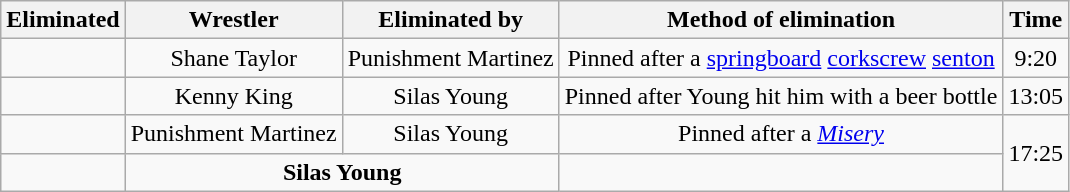<table class="wikitable sortable" style="text-align:center;">
<tr>
<th>Eliminated</th>
<th>Wrestler</th>
<th>Eliminated by</th>
<th>Method of elimination</th>
<th>Time</th>
</tr>
<tr>
<td></td>
<td>Shane Taylor</td>
<td>Punishment Martinez</td>
<td>Pinned after a <a href='#'>springboard</a> <a href='#'>corkscrew</a> <a href='#'>senton</a></td>
<td>9:20</td>
</tr>
<tr>
<td></td>
<td>Kenny King</td>
<td>Silas Young</td>
<td>Pinned after Young hit him with a beer bottle</td>
<td>13:05</td>
</tr>
<tr>
<td></td>
<td>Punishment Martinez</td>
<td>Silas Young</td>
<td>Pinned after a <a href='#'><em>Misery</em></a></td>
<td rowspan="3">17:25</td>
</tr>
<tr>
<td><strong></strong></td>
<td colspan="2"><strong>Silas Young</strong></td>
<td></td>
</tr>
</table>
